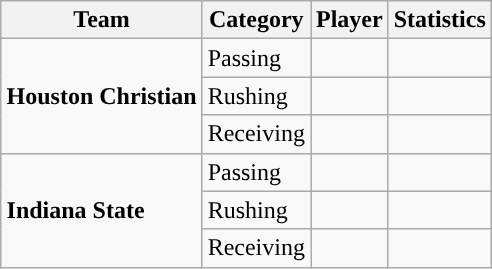<table class="wikitable" style="float: right;">
<tr>
<th>Team</th>
<th>Category</th>
<th>Player</th>
<th>Statistics</th>
</tr>
<tr>
<td rowspan=3><strong>Houston Christian</strong></td>
<td>Passing</td>
<td></td>
<td></td>
</tr>
<tr>
<td>Rushing</td>
<td></td>
<td></td>
</tr>
<tr>
<td>Receiving</td>
<td></td>
<td></td>
</tr>
<tr>
<td rowspan=3><strong>Indiana State</strong></td>
<td>Passing</td>
<td></td>
<td></td>
</tr>
<tr>
<td>Rushing</td>
<td></td>
<td></td>
</tr>
<tr>
<td>Receiving</td>
<td></td>
<td></td>
</tr>
</table>
